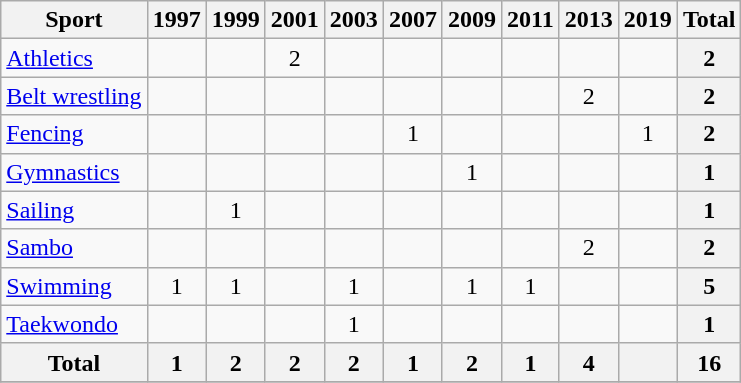<table class="wikitable sortable">
<tr>
<th>Sport</th>
<th>1997</th>
<th>1999</th>
<th>2001</th>
<th>2003</th>
<th>2007</th>
<th>2009</th>
<th>2011</th>
<th>2013</th>
<th>2019</th>
<th>Total</th>
</tr>
<tr>
<td><a href='#'>Athletics</a></td>
<td></td>
<td></td>
<td align=center>2</td>
<td></td>
<td></td>
<td></td>
<td></td>
<td></td>
<td></td>
<th>2</th>
</tr>
<tr>
<td><a href='#'>Belt wrestling</a></td>
<td></td>
<td></td>
<td></td>
<td></td>
<td></td>
<td></td>
<td></td>
<td align=center>2</td>
<td></td>
<th>2</th>
</tr>
<tr>
<td><a href='#'>Fencing</a></td>
<td></td>
<td></td>
<td></td>
<td></td>
<td align=center>1</td>
<td></td>
<td></td>
<td></td>
<td align=center>1</td>
<th>2</th>
</tr>
<tr>
<td><a href='#'>Gymnastics</a></td>
<td></td>
<td></td>
<td></td>
<td></td>
<td></td>
<td align=center>1</td>
<td></td>
<td></td>
<td></td>
<th>1</th>
</tr>
<tr>
<td><a href='#'>Sailing</a></td>
<td></td>
<td align=center>1</td>
<td></td>
<td></td>
<td></td>
<td></td>
<td></td>
<td></td>
<td></td>
<th>1</th>
</tr>
<tr>
<td><a href='#'>Sambo</a></td>
<td></td>
<td></td>
<td></td>
<td></td>
<td></td>
<td></td>
<td></td>
<td align=center>2</td>
<td></td>
<th>2</th>
</tr>
<tr>
<td><a href='#'>Swimming</a></td>
<td align=center>1</td>
<td align=center>1</td>
<td></td>
<td align=center>1</td>
<td></td>
<td align=center>1</td>
<td align=center>1</td>
<td></td>
<td></td>
<th>5</th>
</tr>
<tr>
<td><a href='#'>Taekwondo</a></td>
<td></td>
<td></td>
<td></td>
<td align=center>1</td>
<td></td>
<td></td>
<td></td>
<td></td>
<td></td>
<th>1</th>
</tr>
<tr>
<th>Total</th>
<th>1</th>
<th>2</th>
<th>2</th>
<th>2</th>
<th>1</th>
<th>2</th>
<th>1</th>
<th>4</th>
<th></th>
<th>16</th>
</tr>
<tr>
</tr>
</table>
